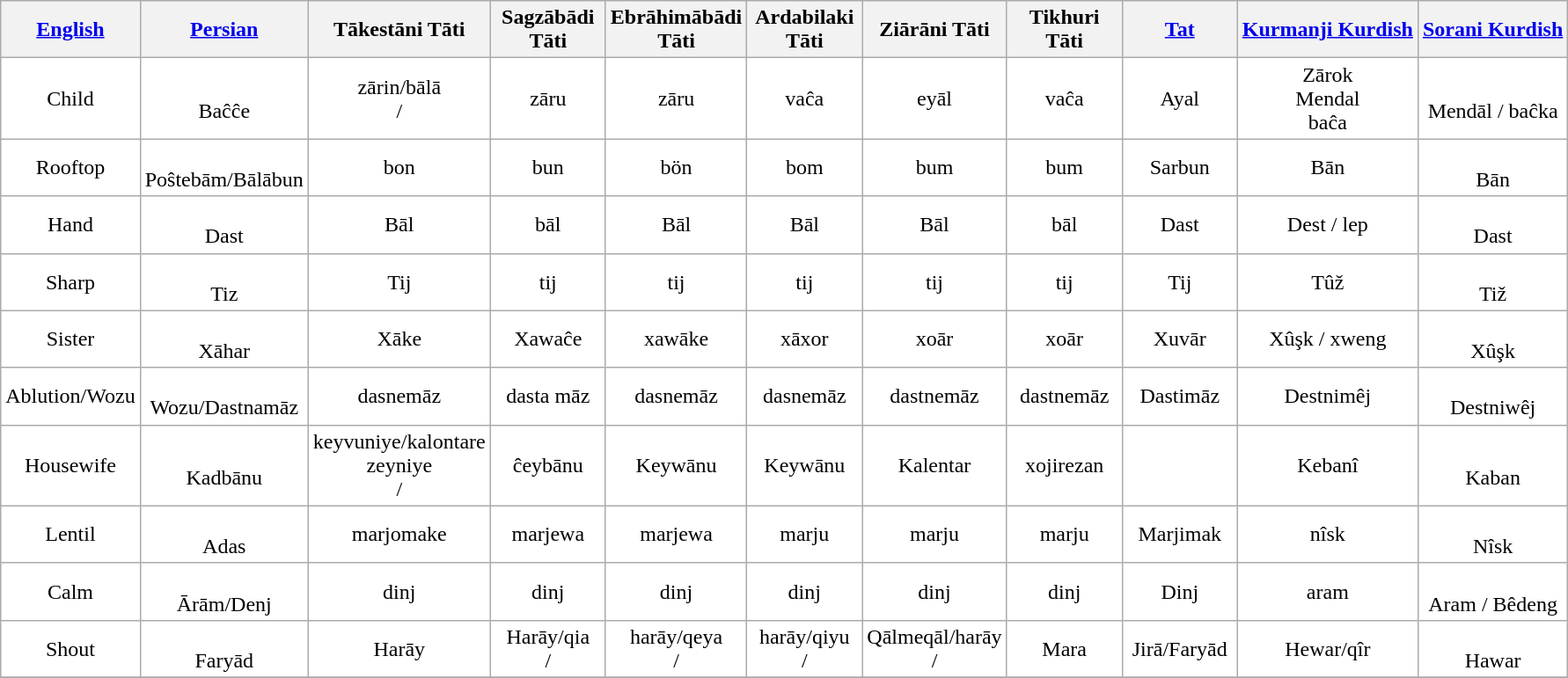<table class="wikitable" style="border:1px solid #aaa; border-collapse:collapse; text-align: center; background:white;">
<tr>
<th style="width:80px;"><a href='#'>English</a></th>
<th style="width:80px;"><a href='#'>Persian</a></th>
<th style="width:80px;">Tākestāni Tāti</th>
<th style="width:80px;">Sagzābādi Tāti</th>
<th style="width:80px;">Ebrāhimābādi Tāti</th>
<th style="width:80px;">Ardabilaki Tāti</th>
<th style="width:80px;">Ziārāni Tāti</th>
<th style="width:80px;">Tikhuri Tāti</th>
<th style="width:80px;"><a href='#'>Tat</a></th>
<th><a href='#'>Kurmanji Kurdish</a></th>
<th><a href='#'>Sorani Kurdish</a></th>
</tr>
<tr>
<td>Child</td>
<td><br>Baĉĉe</td>
<td>zārin/bālā<br>/</td>
<td>zāru<br></td>
<td>zāru<br></td>
<td>vaĉa<br></td>
<td>eyāl<br></td>
<td>vaĉa<br></td>
<td>Ayal</td>
<td>Zārok<br>Mendal<br>baĉa</td>
<td><br>Mendāl / baĉka </td>
</tr>
<tr>
<td>Rooftop</td>
<td><br>Poŝtebām/Bālābun</td>
<td>bon<br></td>
<td>bun<br></td>
<td>bön<br></td>
<td>bom<br></td>
<td>bum<br></td>
<td>bum<br></td>
<td>Sarbun</td>
<td>Bān</td>
<td><br>Bān</td>
</tr>
<tr>
<td>Hand</td>
<td><br>Dast</td>
<td>Bāl<br></td>
<td>bāl<br></td>
<td>Bāl<br></td>
<td>Bāl<br></td>
<td>Bāl<br></td>
<td>bāl<br></td>
<td>Dast</td>
<td>Dest / lep</td>
<td><br>Dast</td>
</tr>
<tr>
<td>Sharp</td>
<td><br>Tiz</td>
<td>Tij<br></td>
<td>tij<br></td>
<td>tij<br></td>
<td>tij<br></td>
<td>tij<br></td>
<td>tij<br></td>
<td>Tij</td>
<td>Tûž</td>
<td><br>Tiž</td>
</tr>
<tr>
<td>Sister</td>
<td><br>Xāhar</td>
<td>Xāke<br></td>
<td>Xawaĉe<br></td>
<td>xawāke<br></td>
<td>xāxor<br></td>
<td>xoār<br></td>
<td>xoār<br></td>
<td>Xuvār</td>
<td>Xûşk / xweng</td>
<td><br>Xûşk</td>
</tr>
<tr>
<td>Ablution/Wozu</td>
<td><br>Wozu/Dastnamāz</td>
<td>dasnemāz<br></td>
<td>dasta māz<br></td>
<td>dasnemāz<br></td>
<td>dasnemāz<br></td>
<td>dastnemāz<br></td>
<td>dastnemāz<br></td>
<td>Dastimāz</td>
<td>Destnimêj</td>
<td><br>Destniwêj</td>
</tr>
<tr>
<td>Housewife</td>
<td><br>Kadbānu</td>
<td>keyvuniye/kalontare zeyniye<br>/</td>
<td>ĉeybānu<br></td>
<td>Keywānu<br></td>
<td>Keywānu<br></td>
<td>Kalentar<br></td>
<td>xojirezan<br></td>
<td></td>
<td>Kebanî</td>
<td><br>Kaban</td>
</tr>
<tr>
<td>Lentil</td>
<td><br>Adas</td>
<td>marjomake<br></td>
<td>marjewa<br></td>
<td>marjewa<br></td>
<td>marju<br></td>
<td>marju<br></td>
<td>marju<br></td>
<td>Marjimak</td>
<td>nîsk</td>
<td><br>Nîsk</td>
</tr>
<tr>
<td>Calm</td>
<td><br>Ārām/Denj</td>
<td>dinj<br></td>
<td>dinj<br></td>
<td>dinj<br></td>
<td>dinj<br></td>
<td>dinj<br></td>
<td>dinj<br></td>
<td>Dinj</td>
<td>aram</td>
<td><br>Aram / Bêdeng</td>
</tr>
<tr>
<td>Shout</td>
<td><br>Faryād</td>
<td>Harāy<br></td>
<td>Harāy/qia<br>/</td>
<td>harāy/qeya<br>/</td>
<td>harāy/qiyu<br>/</td>
<td>Qālmeqāl/harāy<br>/</td>
<td>Mara<br></td>
<td>Jirā/Faryād</td>
<td>Hewar/qîr</td>
<td><br>Hawar</td>
</tr>
<tr>
</tr>
</table>
